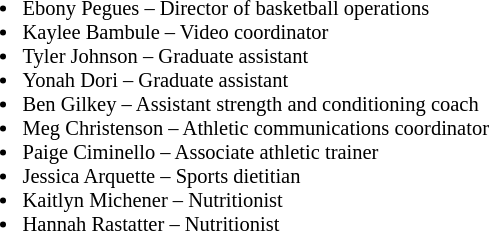<table class="toccolours" style="border-collapse:collapse; font-size:90%;">
<tr>
<td></td>
</tr>
<tr>
<td style="text-align: left; font-size: 95%;" valign="top"><br><ul><li>Ebony Pegues – Director of basketball operations</li><li>Kaylee Bambule – Video coordinator</li><li>Tyler Johnson – Graduate assistant</li><li>Yonah Dori – Graduate assistant</li><li>Ben Gilkey – Assistant strength and conditioning coach</li><li>Meg Christenson – Athletic communications coordinator</li><li>Paige Ciminello – Associate athletic trainer</li><li>Jessica Arquette – Sports dietitian</li><li>Kaitlyn Michener – Nutritionist</li><li>Hannah Rastatter – Nutritionist</li></ul></td>
</tr>
</table>
